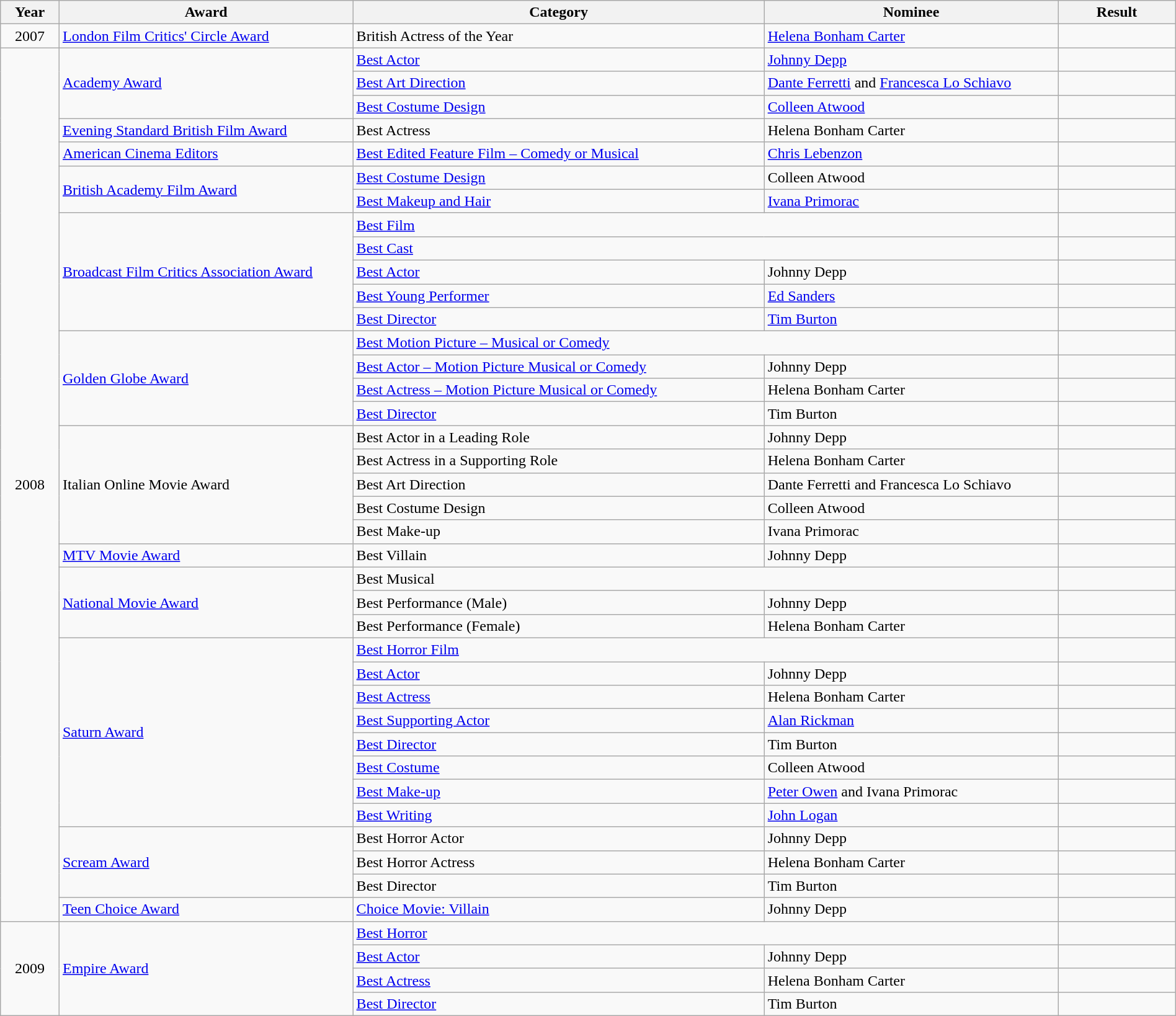<table class="wikitable sortable" style="width:100%;">
<tr>
<th style="width:5%;">Year</th>
<th style="width:25%;">Award</th>
<th style="width:35%;">Category</th>
<th style="width:25%;">Nominee</th>
<th style="width:10%;">Result</th>
</tr>
<tr>
<td style="text-align:center;">2007</td>
<td><a href='#'>London Film Critics' Circle Award</a></td>
<td>British Actress of the Year</td>
<td><a href='#'>Helena Bonham Carter</a></td>
<td></td>
</tr>
<tr>
<td rowspan="37" style="text-align:center;">2008</td>
<td rowspan="3"><a href='#'>Academy Award</a></td>
<td><a href='#'>Best Actor</a></td>
<td><a href='#'>Johnny Depp</a></td>
<td></td>
</tr>
<tr>
<td><a href='#'>Best Art Direction</a></td>
<td><a href='#'>Dante Ferretti</a> and <a href='#'>Francesca Lo Schiavo</a></td>
<td></td>
</tr>
<tr>
<td><a href='#'>Best Costume Design</a></td>
<td><a href='#'>Colleen Atwood</a></td>
<td></td>
</tr>
<tr>
<td><a href='#'>Evening Standard British Film Award</a></td>
<td>Best Actress</td>
<td>Helena Bonham Carter</td>
<td></td>
</tr>
<tr>
<td><a href='#'>American Cinema Editors</a></td>
<td><a href='#'>Best Edited Feature Film – Comedy or Musical</a></td>
<td><a href='#'>Chris Lebenzon</a></td>
<td></td>
</tr>
<tr>
<td rowspan="2"><a href='#'>British Academy Film Award</a></td>
<td><a href='#'>Best Costume Design</a></td>
<td>Colleen Atwood</td>
<td></td>
</tr>
<tr>
<td><a href='#'>Best Makeup and Hair</a></td>
<td><a href='#'>Ivana Primorac</a></td>
<td></td>
</tr>
<tr>
<td rowspan="5"><a href='#'>Broadcast Film Critics Association Award</a></td>
<td colspan="2"><a href='#'>Best Film</a></td>
<td></td>
</tr>
<tr>
<td colspan="2"><a href='#'>Best Cast</a></td>
<td></td>
</tr>
<tr>
<td><a href='#'>Best Actor</a></td>
<td>Johnny Depp</td>
<td></td>
</tr>
<tr>
<td><a href='#'>Best Young Performer</a></td>
<td><a href='#'>Ed Sanders</a></td>
<td></td>
</tr>
<tr>
<td><a href='#'>Best Director</a></td>
<td><a href='#'>Tim Burton</a></td>
<td></td>
</tr>
<tr>
<td rowspan="4"><a href='#'>Golden Globe Award</a></td>
<td colspan="2"><a href='#'>Best Motion Picture – Musical or Comedy</a></td>
<td></td>
</tr>
<tr>
<td><a href='#'>Best Actor – Motion Picture Musical or Comedy</a></td>
<td>Johnny Depp</td>
<td></td>
</tr>
<tr>
<td><a href='#'>Best Actress – Motion Picture Musical or Comedy</a></td>
<td>Helena Bonham Carter</td>
<td></td>
</tr>
<tr>
<td><a href='#'>Best Director</a></td>
<td>Tim Burton</td>
<td></td>
</tr>
<tr>
<td rowspan="5">Italian Online Movie Award</td>
<td>Best Actor in a Leading Role</td>
<td>Johnny Depp</td>
<td></td>
</tr>
<tr>
<td>Best Actress in a Supporting Role</td>
<td>Helena Bonham Carter</td>
<td></td>
</tr>
<tr>
<td>Best Art Direction</td>
<td>Dante Ferretti and Francesca Lo Schiavo</td>
<td></td>
</tr>
<tr>
<td>Best Costume Design</td>
<td>Colleen Atwood</td>
<td></td>
</tr>
<tr>
<td>Best Make-up</td>
<td>Ivana Primorac</td>
<td></td>
</tr>
<tr>
<td><a href='#'>MTV Movie Award</a></td>
<td>Best Villain</td>
<td>Johnny Depp</td>
<td></td>
</tr>
<tr>
<td rowspan="3"><a href='#'>National Movie Award</a></td>
<td colspan="2">Best Musical</td>
<td></td>
</tr>
<tr>
<td>Best Performance (Male)</td>
<td>Johnny Depp</td>
<td></td>
</tr>
<tr>
<td>Best Performance (Female)</td>
<td>Helena Bonham Carter</td>
<td></td>
</tr>
<tr>
<td rowspan="8"><a href='#'>Saturn Award</a></td>
<td colspan="2"><a href='#'>Best Horror Film</a></td>
<td></td>
</tr>
<tr>
<td><a href='#'>Best Actor</a></td>
<td>Johnny Depp</td>
<td></td>
</tr>
<tr>
<td><a href='#'>Best Actress</a></td>
<td>Helena Bonham Carter</td>
<td></td>
</tr>
<tr>
<td><a href='#'>Best Supporting Actor</a></td>
<td><a href='#'>Alan Rickman</a></td>
<td></td>
</tr>
<tr>
<td><a href='#'>Best Director</a></td>
<td>Tim Burton</td>
<td></td>
</tr>
<tr>
<td><a href='#'>Best Costume</a></td>
<td>Colleen Atwood</td>
<td></td>
</tr>
<tr>
<td><a href='#'>Best Make-up</a></td>
<td><a href='#'>Peter Owen</a> and Ivana Primorac</td>
<td></td>
</tr>
<tr>
<td><a href='#'>Best Writing</a></td>
<td><a href='#'>John Logan</a></td>
<td></td>
</tr>
<tr>
<td rowspan="3"><a href='#'>Scream Award</a></td>
<td>Best Horror Actor</td>
<td>Johnny Depp</td>
<td></td>
</tr>
<tr>
<td>Best Horror Actress</td>
<td>Helena Bonham Carter</td>
<td></td>
</tr>
<tr>
<td>Best Director</td>
<td>Tim Burton</td>
<td></td>
</tr>
<tr>
<td><a href='#'>Teen Choice Award</a></td>
<td><a href='#'>Choice Movie: Villain</a></td>
<td>Johnny Depp</td>
<td></td>
</tr>
<tr>
<td rowspan="4" style="text-align:center;">2009</td>
<td rowspan="4"><a href='#'>Empire Award</a></td>
<td colspan="2"><a href='#'>Best Horror</a></td>
<td></td>
</tr>
<tr>
<td><a href='#'>Best Actor</a></td>
<td>Johnny Depp</td>
<td></td>
</tr>
<tr>
<td><a href='#'>Best Actress</a></td>
<td>Helena Bonham Carter</td>
<td></td>
</tr>
<tr>
<td><a href='#'>Best Director</a></td>
<td>Tim Burton</td>
<td></td>
</tr>
</table>
